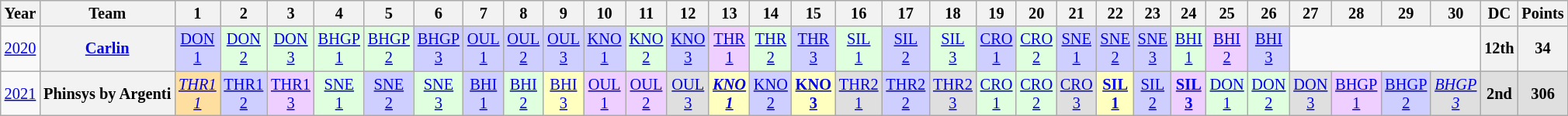<table class="wikitable" style="text-align:center; font-size:85%;">
<tr>
<th>Year</th>
<th>Team</th>
<th>1</th>
<th>2</th>
<th>3</th>
<th>4</th>
<th>5</th>
<th>6</th>
<th>7</th>
<th>8</th>
<th>9</th>
<th>10</th>
<th>11</th>
<th>12</th>
<th>13</th>
<th>14</th>
<th>15</th>
<th>16</th>
<th>17</th>
<th>18</th>
<th>19</th>
<th>20</th>
<th>21</th>
<th>22</th>
<th>23</th>
<th>24</th>
<th>25</th>
<th>26</th>
<th>27</th>
<th>28</th>
<th>29</th>
<th>30</th>
<th>DC</th>
<th>Points</th>
</tr>
<tr>
<td><a href='#'>2020</a></td>
<th nowrap><a href='#'>Carlin</a></th>
<td style="background:#CFCFFF;"><a href='#'>DON<br>1</a><br></td>
<td style="background:#DFFFDF;"><a href='#'>DON<br>2</a><br></td>
<td style="background:#DFFFDF;"><a href='#'>DON<br>3</a><br></td>
<td style="background:#DFFFDF;"><a href='#'>BHGP<br>1</a><br></td>
<td style="background:#DFFFDF;"><a href='#'>BHGP<br>2</a><br></td>
<td style="background:#CFCFFF;"><a href='#'>BHGP<br>3</a><br></td>
<td style="background:#CFCFFF;"><a href='#'>OUL<br>1</a><br></td>
<td style="background:#CFCFFF;"><a href='#'>OUL<br>2</a><br></td>
<td style="background:#CFCFFF;"><a href='#'>OUL<br>3</a><br></td>
<td style="background:#CFCFFF;"><a href='#'>KNO<br>1</a><br></td>
<td style="background:#DFFFDF;"><a href='#'>KNO<br>2</a><br></td>
<td style="background:#CFCFFF;"><a href='#'>KNO<br>3</a><br></td>
<td style="background:#EFCFFF;"><a href='#'>THR<br>1</a><br></td>
<td style="background:#DFFFDF;"><a href='#'>THR<br>2</a><br></td>
<td style="background:#CFCFFF;"><a href='#'>THR<br>3</a><br></td>
<td style="background:#DFFFDF;"><a href='#'>SIL<br>1</a><br></td>
<td style="background:#CFCFFF;"><a href='#'>SIL<br>2</a><br></td>
<td style="background:#DFFFDF;"><a href='#'>SIL<br>3</a><br></td>
<td style="background:#CFCFFF;"><a href='#'>CRO<br>1</a><br></td>
<td style="background:#DFFFDF;"><a href='#'>CRO<br>2</a><br></td>
<td style="background:#CFCFFF;"><a href='#'>SNE<br>1</a><br></td>
<td style="background:#CFCFFF;"><a href='#'>SNE<br>2</a><br></td>
<td style="background:#CFCFFF;"><a href='#'>SNE<br>3</a><br></td>
<td style="background:#DFFFDF;"><a href='#'>BHI<br>1</a><br></td>
<td style="background:#EFCFFF;"><a href='#'>BHI<br>2</a><br></td>
<td style="background:#CFCFFF;"><a href='#'>BHI<br>3</a><br></td>
<td colspan="4"></td>
<th>12th</th>
<th>34</th>
</tr>
<tr>
<td><a href='#'>2021</a></td>
<th nowrap>Phinsys by Argenti</th>
<td style="background:#FFDF9F;"><em><a href='#'>THR1<br>1</a></em><br></td>
<td style="background:#CFCFFF;"><a href='#'>THR1<br>2</a><br></td>
<td style="background:#EFCFFF;"><a href='#'>THR1<br>3</a><br></td>
<td style="background:#DFFFDF;"><a href='#'>SNE<br>1</a><br></td>
<td style="background:#CFCFFF;"><a href='#'>SNE<br>2</a><br></td>
<td style="background:#DFFFDF;"><a href='#'>SNE<br>3</a><br></td>
<td style="background:#CFCFFF;"><a href='#'>BHI<br>1</a><br></td>
<td style="background:#DFFFDF;"><a href='#'>BHI<br>2</a><br></td>
<td style="background:#FFFFBF;"><a href='#'>BHI<br>3</a><br></td>
<td style="background:#EFCFFF;"><a href='#'>OUL<br>1</a><br></td>
<td style="background:#EFCFFF;"><a href='#'>OUL<br>2</a><br></td>
<td style="background:#DFDFDF;"><a href='#'>OUL<br>3</a><br></td>
<td style="background:#FFFFBF;"><strong><em><a href='#'>KNO<br>1</a></em></strong><br></td>
<td style="background:#CFCFFF;"><a href='#'>KNO<br>2</a><br></td>
<td style="background:#FFFFBF;"><strong><a href='#'>KNO<br>3</a></strong><br></td>
<td style="background:#DFDFDF;"><a href='#'>THR2<br>1</a><br></td>
<td style="background:#CFCFFF;"><a href='#'>THR2<br>2</a><br></td>
<td style="background:#DFDFDF;"><a href='#'>THR2<br>3</a><br></td>
<td style="background:#DFFFDF;"><a href='#'>CRO<br>1</a><br></td>
<td style="background:#DFFFDF;"><a href='#'>CRO<br>2</a><br></td>
<td style="background:#DFDFDF;"><a href='#'>CRO<br>3</a><br></td>
<td style="background:#FFFFBF;"><strong><a href='#'>SIL<br>1</a></strong><br></td>
<td style="background:#CFCFFF;"><a href='#'>SIL<br>2</a><br></td>
<td style="background:#EFCFFF;"><strong><a href='#'>SIL<br>3</a></strong><br></td>
<td style="background:#DFFFDF;"><a href='#'>DON<br>1</a><br></td>
<td style="background:#DFFFDF;"><a href='#'>DON<br>2</a><br></td>
<td style="background:#DFDFDF;"><a href='#'>DON<br>3</a><br></td>
<td style="background:#EFCFFF;"><a href='#'>BHGP<br>1</a><br></td>
<td style="background:#CFCFFF;"><a href='#'>BHGP<br>2</a><br></td>
<td style="background:#DFDFDF;"><em><a href='#'>BHGP<br>3</a></em><br></td>
<th style="background:#DFDFDF;">2nd</th>
<th style="background:#DFDFDF;">306</th>
</tr>
</table>
